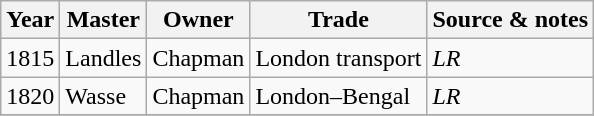<table class="sortable wikitable">
<tr>
<th>Year</th>
<th>Master</th>
<th>Owner</th>
<th>Trade</th>
<th>Source & notes</th>
</tr>
<tr>
<td>1815</td>
<td>Landles</td>
<td>Chapman</td>
<td>London transport</td>
<td><em>LR</em></td>
</tr>
<tr>
<td>1820</td>
<td>Wasse</td>
<td>Chapman</td>
<td>London–Bengal</td>
<td><em>LR</em></td>
</tr>
<tr>
</tr>
</table>
